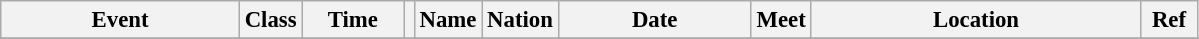<table class="wikitable" style="font-size: 95%;">
<tr>
<th style="width:10em">Event</th>
<th>Class</th>
<th style="width:4em">Time</th>
<th class="unsortable"></th>
<th>Name</th>
<th>Nation</th>
<th style="width:8em">Date</th>
<th>Meet</th>
<th style="width:14em">Location</th>
<th style="width:2em">Ref</th>
</tr>
<tr>
</tr>
</table>
